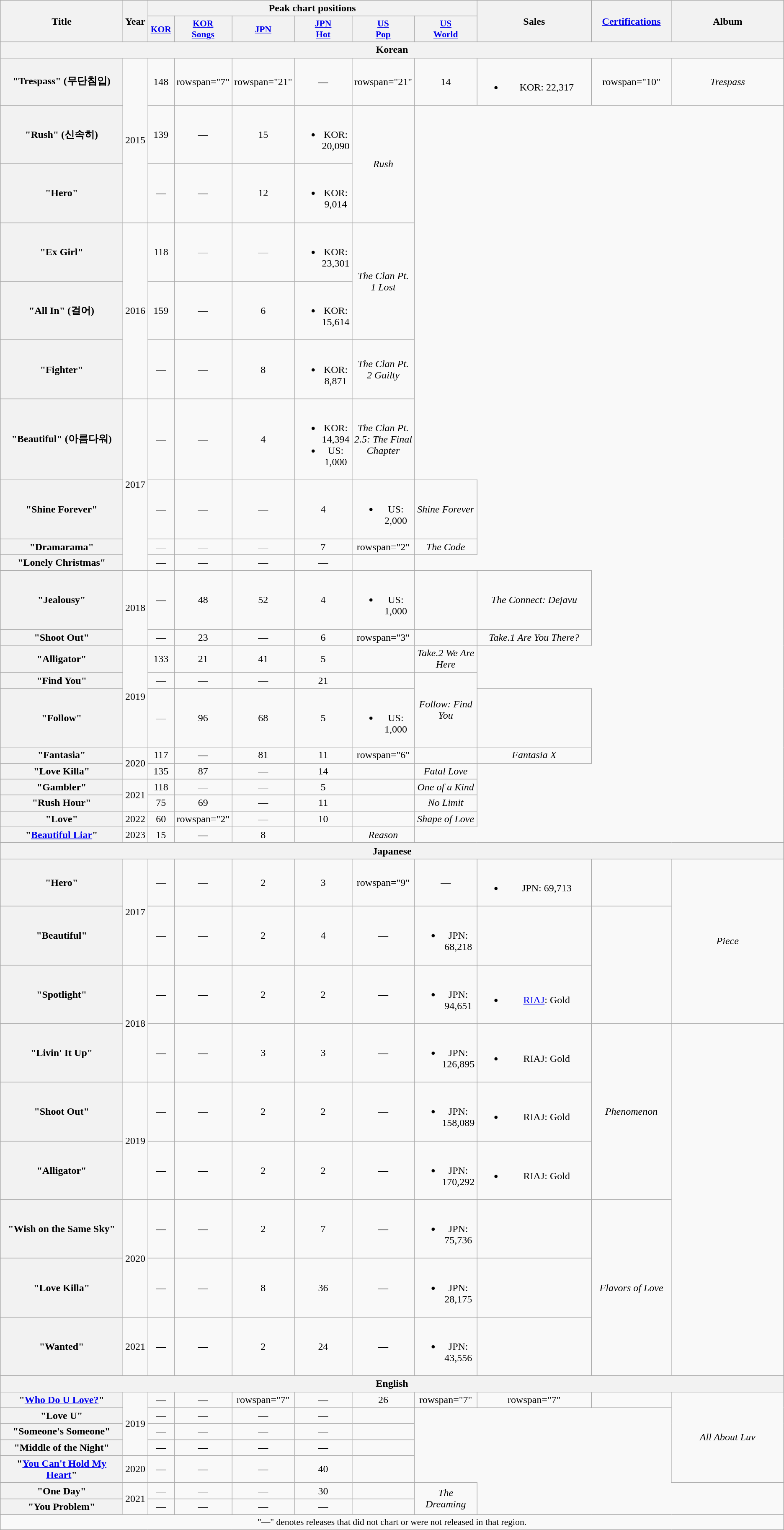<table class="wikitable plainrowheaders" style="text-align:center;">
<tr>
<th scope="col" rowspan="2" style="width:26em;">Title</th>
<th scope="col" rowspan="2">Year</th>
<th scope="col" colspan="6">Peak chart positions</th>
<th scope="col" rowspan="2" style="width:26em;">Sales<br></th>
<th scope="col" rowspan="2" style="width:12em;"><a href='#'>Certifications</a><br></th>
<th scope="col" rowspan="2" style="width:30em;">Album</th>
</tr>
<tr>
<th scope="col" style="width:3em;font-size:90%;"><a href='#'>KOR</a><br></th>
<th scope="col" style="width:3em;font-size:90%;"><a href='#'>KOR<br>Songs</a><br></th>
<th scope="col" style="width:3em;font-size:90%;"><a href='#'>JPN</a><br></th>
<th scope="col" style="width:3em;font-size:90%;"><a href='#'>JPN<br>Hot</a><br></th>
<th scope="col" style="width:3em;font-size:90%;"><a href='#'>US<br>Pop</a><br></th>
<th scope="col" style="width:3em;font-size:90%;"><a href='#'>US<br>World</a><br></th>
</tr>
<tr>
<th colspan="11">Korean</th>
</tr>
<tr>
<th scope="row">"Trespass" (무단침입)</th>
<td rowspan="3">2015</td>
<td>148</td>
<td>rowspan="7" </td>
<td>rowspan="21" </td>
<td>—</td>
<td>rowspan="21" </td>
<td>14</td>
<td><br><ul><li>KOR: 22,317</li></ul></td>
<td>rowspan="10" </td>
<td><em>Trespass</em></td>
</tr>
<tr>
<th scope="row">"Rush" (신속히)</th>
<td>139</td>
<td>—</td>
<td>15</td>
<td><br><ul><li>KOR: 20,090</li></ul></td>
<td rowspan="2"><em>Rush</em></td>
</tr>
<tr>
<th scope="row">"Hero"</th>
<td>—</td>
<td>—</td>
<td>12</td>
<td><br><ul><li>KOR: 9,014</li></ul></td>
</tr>
<tr>
<th scope="row">"Ex Girl" <br></th>
<td rowspan="3">2016</td>
<td>118</td>
<td>—</td>
<td>—</td>
<td><br><ul><li>KOR: 23,301</li></ul></td>
<td rowspan="2"><em>The Clan Pt. 1 Lost</em></td>
</tr>
<tr>
<th scope="row">"All In" (걸어)</th>
<td>159</td>
<td>—</td>
<td>6</td>
<td><br><ul><li>KOR: 15,614</li></ul></td>
</tr>
<tr>
<th scope="row">"Fighter"</th>
<td>—</td>
<td>—</td>
<td>8</td>
<td><br><ul><li>KOR: 8,871</li></ul></td>
<td><em>The Clan Pt. 2 Guilty</em></td>
</tr>
<tr>
<th scope="row">"Beautiful" (아름다워)</th>
<td rowspan="4">2017</td>
<td>—</td>
<td>—</td>
<td>4</td>
<td><br><ul><li>KOR: 14,394</li><li>US: 1,000</li></ul></td>
<td><em>The Clan Pt. 2.5: The Final Chapter</em></td>
</tr>
<tr>
<th scope="row">"Shine Forever"</th>
<td>—</td>
<td>—</td>
<td>—</td>
<td>4</td>
<td><br><ul><li>US: 2,000</li></ul></td>
<td><em>Shine Forever</em></td>
</tr>
<tr>
<th scope="row">"Dramarama"</th>
<td>—</td>
<td>—</td>
<td>—</td>
<td>7</td>
<td>rowspan="2" </td>
<td><em>The Code</em></td>
</tr>
<tr>
<th scope="row">"Lonely Christmas"</th>
<td>—</td>
<td>—</td>
<td>—</td>
<td>—</td>
<td></td>
</tr>
<tr>
<th scope="row">"Jealousy"</th>
<td rowspan="2">2018</td>
<td>—</td>
<td>48</td>
<td>52</td>
<td>4</td>
<td><br><ul><li>US: 1,000</li></ul></td>
<td></td>
<td><em>The Connect: Dejavu</em></td>
</tr>
<tr>
<th scope="row">"Shoot Out"</th>
<td>—</td>
<td>23</td>
<td>—</td>
<td>6</td>
<td>rowspan="3" </td>
<td></td>
<td><em>Take.1 Are You There?</em></td>
</tr>
<tr>
<th scope="row">"Alligator"</th>
<td rowspan="3">2019</td>
<td>133</td>
<td>21</td>
<td>41</td>
<td>5</td>
<td></td>
<td><em>Take.2 We Are Here</em></td>
</tr>
<tr>
<th scope="row">"Find You"</th>
<td>—</td>
<td>—</td>
<td>—</td>
<td>21</td>
<td></td>
<td rowspan="2"><em>Follow: Find You</em></td>
</tr>
<tr>
<th scope="row">"Follow"</th>
<td>—</td>
<td>96</td>
<td>68</td>
<td>5</td>
<td><br><ul><li>US: 1,000</li></ul></td>
<td></td>
</tr>
<tr>
<th scope="row">"Fantasia"</th>
<td rowspan="2">2020</td>
<td>117</td>
<td>—</td>
<td>81</td>
<td>11</td>
<td>rowspan="6" </td>
<td></td>
<td><em>Fantasia X</em></td>
</tr>
<tr>
<th scope="row">"Love Killa"</th>
<td>135</td>
<td>87</td>
<td>—</td>
<td>14</td>
<td></td>
<td><em>Fatal Love</em></td>
</tr>
<tr>
<th scope="row">"Gambler"</th>
<td rowspan="2">2021</td>
<td>118</td>
<td>—</td>
<td>—</td>
<td>5</td>
<td></td>
<td><em>One of a Kind</em></td>
</tr>
<tr>
<th scope="row">"Rush Hour"</th>
<td>75</td>
<td>69</td>
<td>—</td>
<td>11</td>
<td></td>
<td><em>No Limit</em></td>
</tr>
<tr>
<th scope="row">"Love"</th>
<td>2022</td>
<td>60</td>
<td>rowspan="2" </td>
<td>—</td>
<td>10</td>
<td></td>
<td><em>Shape of Love</em></td>
</tr>
<tr>
<th scope="row">"<a href='#'>Beautiful Liar</a>"</th>
<td>2023</td>
<td>15</td>
<td>—</td>
<td>8</td>
<td></td>
<td><em>Reason</em></td>
</tr>
<tr>
<th colspan="12">Japanese</th>
</tr>
<tr>
<th scope="row">"Hero"</th>
<td rowspan="2">2017</td>
<td>—</td>
<td>—</td>
<td>2</td>
<td>3</td>
<td>rowspan="9" </td>
<td>—</td>
<td><br><ul><li>JPN: 69,713 </li></ul></td>
<td></td>
<td rowspan="3"><em>Piece</em></td>
</tr>
<tr>
<th scope="row">"Beautiful"</th>
<td>—</td>
<td>—</td>
<td>2</td>
<td>4</td>
<td>—</td>
<td><br><ul><li>JPN: 68,218 </li></ul></td>
<td></td>
</tr>
<tr>
<th scope="row">"Spotlight"</th>
<td rowspan="2">2018</td>
<td>—</td>
<td>—</td>
<td>2</td>
<td>2</td>
<td>—</td>
<td><br><ul><li>JPN: 94,651 </li></ul></td>
<td><br><ul><li><a href='#'>RIAJ</a>: Gold</li></ul></td>
</tr>
<tr>
<th scope="row">"Livin' It Up"</th>
<td>—</td>
<td>—</td>
<td>3</td>
<td>3</td>
<td>—</td>
<td><br><ul><li>JPN: 126,895 </li></ul></td>
<td><br><ul><li>RIAJ: Gold</li></ul></td>
<td rowspan="3"><em>Phenomenon</em></td>
</tr>
<tr>
<th scope="row">"Shoot Out"</th>
<td rowspan="2">2019</td>
<td>—</td>
<td>—</td>
<td>2</td>
<td>2</td>
<td>—</td>
<td><br><ul><li>JPN: 158,089 </li></ul></td>
<td><br><ul><li>RIAJ: Gold</li></ul></td>
</tr>
<tr>
<th scope="row">"Alligator"</th>
<td>—</td>
<td>—</td>
<td>2</td>
<td>2</td>
<td>—</td>
<td><br><ul><li>JPN: 170,292 </li></ul></td>
<td><br><ul><li>RIAJ: Gold</li></ul></td>
</tr>
<tr>
<th scope="row">"Wish on the Same Sky"</th>
<td rowspan="2">2020</td>
<td>—</td>
<td>—</td>
<td>2</td>
<td>7</td>
<td>—</td>
<td><br><ul><li>JPN: 75,736 </li></ul></td>
<td></td>
<td rowspan="3"><em>Flavors of Love</em></td>
</tr>
<tr>
<th scope="row">"Love Killa"</th>
<td>—</td>
<td>—</td>
<td>8</td>
<td>36</td>
<td>—</td>
<td><br><ul><li>JPN: 28,175 </li></ul></td>
<td></td>
</tr>
<tr>
<th scope="row">"Wanted"</th>
<td>2021</td>
<td>—</td>
<td>—</td>
<td>2</td>
<td>24</td>
<td>—</td>
<td><br><ul><li>JPN: 43,556 </li></ul></td>
<td></td>
</tr>
<tr>
<th colspan="11">English</th>
</tr>
<tr>
<th scope="row">"<a href='#'>Who Do U Love?</a>" <br></th>
<td rowspan="4">2019</td>
<td>—</td>
<td>—</td>
<td>rowspan="7" </td>
<td>—</td>
<td>26</td>
<td>rowspan="7" </td>
<td>rowspan="7" </td>
<td></td>
<td rowspan="5"><em>All About Luv</em></td>
</tr>
<tr>
<th scope="row">"Love U"</th>
<td>—</td>
<td>—</td>
<td>—</td>
<td>—</td>
<td></td>
</tr>
<tr>
<th scope="row">"Someone's Someone"</th>
<td>—</td>
<td>—</td>
<td>—</td>
<td>—</td>
<td></td>
</tr>
<tr>
<th scope="row">"Middle of the Night"</th>
<td>—</td>
<td>—</td>
<td>—</td>
<td>—</td>
<td></td>
</tr>
<tr>
<th scope="row">"<a href='#'>You Can't Hold My Heart</a>"</th>
<td>2020</td>
<td>—</td>
<td>—</td>
<td>—</td>
<td>40</td>
<td></td>
</tr>
<tr>
<th scope="row">"One Day"</th>
<td rowspan="2">2021</td>
<td>—</td>
<td>—</td>
<td>—</td>
<td>30</td>
<td></td>
<td rowspan="2"><em>The Dreaming</em></td>
</tr>
<tr>
<th scope="row">"You Problem"</th>
<td>—</td>
<td>—</td>
<td>—</td>
<td>—</td>
<td></td>
</tr>
<tr>
<td colspan="11" style="font-size:90%">"—" denotes releases that did not chart or were not released in that region.</td>
</tr>
</table>
